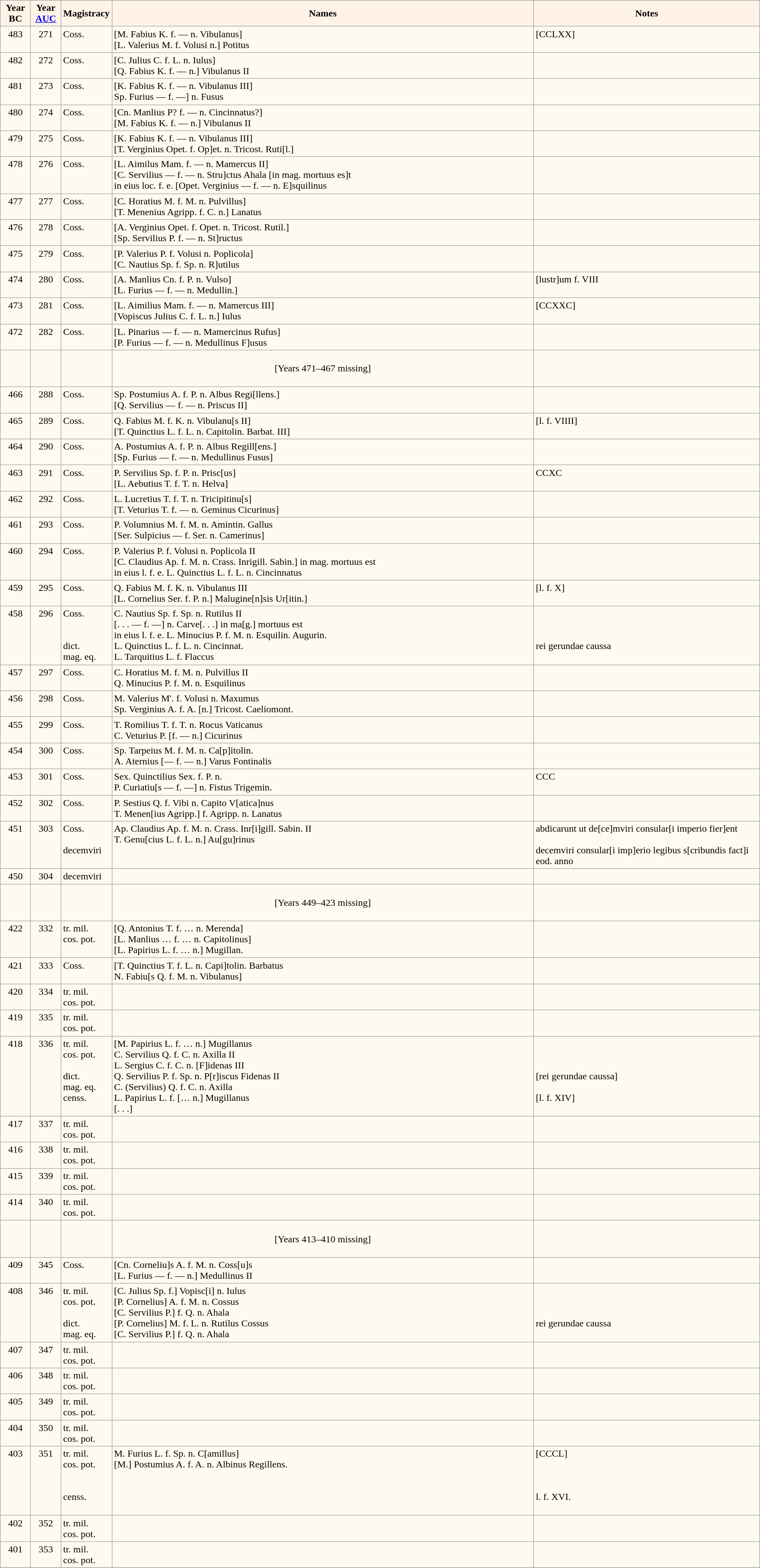<table class="wikitable" style="background:#FFFAEF; width: 100%">
<tr>
<th width=4% style="background:#FFF3E7">Year<br>BC</th>
<th width=4% style="background:#FFF3E7">Year<br><a href='#'>AUC</a></th>
<th width=6% style="background:#FFF3E7">Magistracy</th>
<th width=56% style="background:#FFF3E7">Names</th>
<th width=30% style="background:#FFF3E7">Notes</th>
</tr>
<tr style="vertical-align: top;">
<td style="text-align:center;">483</td>
<td style="text-align:center;">271</td>
<td>Coss.</td>
<td>[M. Fabius K. f. — n. Vibulanus]<br>[L. Valerius M. f. Volusi n.] Potitus</td>
<td>[CCLXX]</td>
</tr>
<tr style="vertical-align: top;">
<td style="text-align:center;">482</td>
<td style="text-align:center;">272</td>
<td>Coss.</td>
<td>[C. Julius C. f. L. n. Iulus]<br>[Q. Fabius K. f. — n.] Vibulanus II</td>
<td></td>
</tr>
<tr style="vertical-align: top;">
<td style="text-align:center;">481</td>
<td style="text-align:center;">273</td>
<td>Coss.</td>
<td>[K. Fabius K. f. — n. Vibulanus III]<br>Sp. Furius — f. —] n. Fusus</td>
<td></td>
</tr>
<tr style="vertical-align: top;">
<td style="text-align:center;">480</td>
<td style="text-align:center;">274</td>
<td>Coss.</td>
<td>[Cn. Manlius P? f. — n. Cincinnatus?]<br>[M. Fabius K. f. — n.] Vibulanus II</td>
<td></td>
</tr>
<tr style="vertical-align: top;">
<td style="text-align:center;">479</td>
<td style="text-align:center;">275</td>
<td>Coss.</td>
<td>[K. Fabius K. f. — n. Vibulanus III]<br>[T. Verginius Opet. f. Op]et. n. Tricost. Ruti[l.]</td>
<td></td>
</tr>
<tr style="vertical-align: top;">
<td style="text-align:center;">478</td>
<td style="text-align:center;">276</td>
<td>Coss.</td>
<td>[L. Aimilus Mam. f. — n. Mamercus II]<br>[C. Servilius — f. — n. Stru]ctus Ahala [in mag. mortuus es]t<br>in eius loc. f. e. [Opet. Verginius — f. — n. E]squilinus</td>
<td></td>
</tr>
<tr style="vertical-align: top;">
<td style="text-align:center;">477</td>
<td style="text-align:center;">277</td>
<td>Coss.</td>
<td>[C. Horatius M. f. M. n. Pulvillus]<br>[T. Menenius Agripp. f. C. n.] Lanatus</td>
<td></td>
</tr>
<tr style="vertical-align: top;">
<td style="text-align:center;">476</td>
<td style="text-align:center;">278</td>
<td>Coss.</td>
<td>[A. Verginius Opet. f. Opet. n. Tricost. Rutil.]<br>[Sp. Servilius P. f. — n. St]ructus</td>
<td></td>
</tr>
<tr style="vertical-align: top;">
<td style="text-align:center;">475</td>
<td style="text-align:center;">279</td>
<td>Coss.</td>
<td>[P. Valerius P. f. Volusi n. Poplicola]<br>[C. Nautius Sp. f. Sp. n. R]utilus</td>
<td></td>
</tr>
<tr style="vertical-align: top;">
<td style="text-align:center;">474</td>
<td style="text-align:center;">280</td>
<td>Coss.</td>
<td>[A. Manlius Cn. f. P. n. Vulso]<br>[L. Furius — f. — n. Medullin.]</td>
<td>[lustr]um f. VIII</td>
</tr>
<tr style="vertical-align: top;">
<td style="text-align:center;">473</td>
<td style="text-align:center;">281</td>
<td>Coss.</td>
<td>[L. Aimilius Mam. f. — n. Mamercus III]<br>[Vopiscus Julius C. f. L. n.] Iulus</td>
<td>[CCXXC]</td>
</tr>
<tr style="vertical-align: top;">
<td style="text-align:center;">472</td>
<td style="text-align:center;">282</td>
<td>Coss.</td>
<td>[L. Pinarius — f. — n. Mamercinus Rufus]<br>[P. Furius — f. — n. Medullinus F]usus</td>
<td></td>
</tr>
<tr>
<td style="text-align:center;"></td>
<td style="text-align:center;"></td>
<td></td>
<td style="text-align:center;"><br>[Years 471–467 missing]<br><br></td>
<td></td>
</tr>
<tr style="vertical-align: top;">
<td style="text-align:center;">466</td>
<td style="text-align:center;">288</td>
<td>Coss.</td>
<td>Sp. Postumius A. f. P. n. Albus Regi[llens.]<br>[Q. Servilius — f. — n. Priscus II]</td>
<td></td>
</tr>
<tr style="vertical-align: top;">
<td style="text-align:center;">465</td>
<td style="text-align:center;">289</td>
<td>Coss.</td>
<td>Q. Fabius M. f. K. n. Vibulanu[s II]<br>[T. Quinctius L. f. L. n. Capitolin. Barbat. III]</td>
<td>[l. f. VIIII]</td>
</tr>
<tr style="vertical-align: top;">
<td style="text-align:center;">464</td>
<td style="text-align:center;">290</td>
<td>Coss.</td>
<td>A. Postumius A. f. P. n. Albus Regill[ens.]<br>[Sp. Furius — f. — n. Medullinus Fusus]</td>
<td></td>
</tr>
<tr style="vertical-align: top;">
<td style="text-align:center;">463</td>
<td style="text-align:center;">291</td>
<td>Coss.</td>
<td>P. Servilius Sp. f. P. n. Prisc[us]<br>[L. Aebutius T. f. T. n. Helva]</td>
<td>CCXC</td>
</tr>
<tr style="vertical-align: top;">
<td style="text-align:center;">462</td>
<td style="text-align:center;">292</td>
<td>Coss.</td>
<td>L. Lucretius T. f. T. n. Tricipitinu[s]<br>[T. Veturius T. f. — n. Geminus Cicurinus]</td>
<td></td>
</tr>
<tr style="vertical-align: top;">
<td style="text-align:center;">461</td>
<td style="text-align:center;">293</td>
<td>Coss.</td>
<td>P. Volumnius M. f. M. n. Amintin. Gallus<br>[Ser. Sulpicius — f. Ser. n. Camerinus]</td>
<td></td>
</tr>
<tr style="vertical-align: top;">
<td style="text-align:center;">460</td>
<td style="text-align:center;">294</td>
<td>Coss.</td>
<td>P. Valerius P. f. Volusi n. Poplicola II<br>[C. Claudius Ap. f. M. n. Crass. Inrigill. Sabin.] in mag. mortuus est<br>in eius l. f. e. L. Quinctius L. f. L. n. Cincinnatus</td>
<td></td>
</tr>
<tr style="vertical-align: top;">
<td style="text-align:center;">459</td>
<td style="text-align:center;">295</td>
<td>Coss.</td>
<td>Q. Fabius M. f. K. n. Vibulanus III<br>[L. Cornelius Ser. f. P. n.] Malugine[n]sis Ur[itin.]</td>
<td>[l. f. X]</td>
</tr>
<tr style="vertical-align: top;">
<td style="text-align:center;">458</td>
<td style="text-align:center;">296</td>
<td>Coss.<br><br><br>dict.<br>mag. eq.</td>
<td>C. Nautius Sp. f. Sp. n. Rutilus II<br>[. . . — f. —] n. Carve[. . .] in ma[g.] mortuus est<br>in eius l. f. e. L. Minucius P. f. M. n. Esquilin. Augurin.<br>L. Quinctius L. f. L. n. Cincinnat.<br>L. Tarquitius L. f. Flaccus</td>
<td><br><br><br>rei gerundae caussa</td>
</tr>
<tr style="vertical-align: top;">
<td style="text-align:center;">457</td>
<td style="text-align:center;">297</td>
<td>Coss.</td>
<td>C. Horatius M. f. M. n. Pulvillus II<br>Q. Minucius P. f. M. n. Esquilinus</td>
<td></td>
</tr>
<tr style="vertical-align: top;">
<td style="text-align:center;">456</td>
<td style="text-align:center;">298</td>
<td>Coss.</td>
<td>M. Valerius M'. f. Volusi n. Maxumus<br>Sp. Verginius A. f. A. [n.] Tricost. Caeliomont.</td>
<td></td>
</tr>
<tr style="vertical-align: top;">
<td style="text-align:center;">455</td>
<td style="text-align:center;">299</td>
<td>Coss.</td>
<td>T. Romilius T. f. T. n. Rocus Vaticanus<br>C. Veturius P. [f. — n.] Cicurinus</td>
<td></td>
</tr>
<tr style="vertical-align: top;">
<td style="text-align:center;">454</td>
<td style="text-align:center;">300</td>
<td>Coss.</td>
<td>Sp. Tarpeius M. f. M. n.  Ca[p]itolin.<br>A. Aternius [— f. — n.] Varus Fontinalis</td>
<td></td>
</tr>
<tr style="vertical-align: top;">
<td style="text-align:center;">453</td>
<td style="text-align:center;">301</td>
<td>Coss.</td>
<td>Sex. Quinctilius Sex. f. P. n.<br>P. Curiatiu[s — f. —] n. Fistus Trigemin.</td>
<td>CCC</td>
</tr>
<tr style="vertical-align: top;">
<td style="text-align:center;">452</td>
<td style="text-align:center;">302</td>
<td>Coss.</td>
<td>P. Sestius Q. f. Vibi n. Capito V[atica]nus<br>T. Menen[ius Agripp.] f. Agripp. n. Lanatus</td>
<td></td>
</tr>
<tr style="vertical-align: top;">
<td style="text-align:center;">451</td>
<td style="text-align:center;">303</td>
<td>Coss.<br><br>decemviri</td>
<td>Ap. Claudius Ap. f. M. n. Crass. Inr[i]gill. Sabin. II<br>T. Genu[cius L. f. L. n.] Au[gu]rinus<br></td>
<td>abdicarunt ut de[ce]mviri consular[i imperio fier]ent<br><br>decemviri consular[i imp]erio legibus s[cribundis fact]i eod. anno</td>
</tr>
<tr style="vertical-align: top;">
<td style="text-align:center;">450</td>
<td style="text-align:center;">304</td>
<td>decemviri</td>
<td></td>
<td></td>
</tr>
<tr>
<td style="text-align:center;"></td>
<td style="text-align:center;"></td>
<td></td>
<td style="text-align:center;"><br>[Years 449–423 missing]<br><br></td>
<td></td>
</tr>
<tr style="vertical-align: top;">
<td style="text-align:center;">422</td>
<td style="text-align:center;">332</td>
<td>tr. mil.<br>cos. pot.</td>
<td>[Q. Antonius T. f. … n. Merenda]<br>[L. Manlius … f. … n. Capitolinus]<br>[L. Papirius L. f. … n.] Mugillan.</td>
<td></td>
</tr>
<tr style="vertical-align: top;">
<td style="text-align:center;">421</td>
<td style="text-align:center;">333</td>
<td>Coss.</td>
<td>[T. Quinctius T. f. L. n. Capi]tolin. Barbatus<br>N. Fabiu[s Q. f. M. n. Vibulanus]</td>
<td></td>
</tr>
<tr style="vertical-align: top;">
<td style="text-align:center;">420</td>
<td style="text-align:center;">334</td>
<td>tr. mil.<br>cos. pot.</td>
<td></td>
<td></td>
</tr>
<tr style="vertical-align: top;">
<td style="text-align:center;">419</td>
<td style="text-align:center;">335</td>
<td>tr. mil.<br>cos. pot.</td>
<td></td>
<td></td>
</tr>
<tr style="vertical-align: top;">
<td style="text-align:center;">418</td>
<td style="text-align:center;">336</td>
<td>tr. mil.<br>cos. pot.<br><br>dict.<br>mag. eq.<br>censs.</td>
<td>[M. Papirius L. f. … n.] Mugillanus<br>C. Servilius Q. f. C. n. Axilla II<br>L. Sergius C. f. C. n. [F]idenas III<br>Q. Servilius P. f. Sp. n. P[r]iscus Fidenas II<br>C. (Servilius) Q. f. C. n. Axilla<br>L. Papirius L. f. [… n.] Mugillanus<br>[. . .]</td>
<td><br><br><br>[rei gerundae caussa]<br><br>[l. f. XIV]</td>
</tr>
<tr style="vertical-align: top;">
<td style="text-align:center;">417</td>
<td style="text-align:center;">337</td>
<td>tr. mil.<br>cos. pot.</td>
<td></td>
<td></td>
</tr>
<tr style="vertical-align: top;">
<td style="text-align:center;">416</td>
<td style="text-align:center;">338</td>
<td>tr. mil.<br>cos. pot.</td>
<td></td>
<td></td>
</tr>
<tr style="vertical-align: top;">
<td style="text-align:center;">415</td>
<td style="text-align:center;">339</td>
<td>tr. mil.<br>cos. pot.</td>
<td></td>
<td></td>
</tr>
<tr style="vertical-align: top;">
<td style="text-align:center;">414</td>
<td style="text-align:center;">340</td>
<td>tr. mil.<br>cos. pot.</td>
<td></td>
<td></td>
</tr>
<tr>
<td style="text-align:center;"></td>
<td style="text-align:center;"></td>
<td></td>
<td style="text-align:center;"><br>[Years 413–410 missing]<br><br></td>
<td></td>
</tr>
<tr style="vertical-align: top;">
<td style="text-align:center;">409</td>
<td style="text-align:center;">345</td>
<td>Coss.</td>
<td>[Cn. Corneliu]s A. f. M. n. Coss[u]s<br>[L. Furius — f. — n.] Medullinus II</td>
<td></td>
</tr>
<tr style="vertical-align: top;">
<td style="text-align:center;">408</td>
<td style="text-align:center;">346</td>
<td>tr. mil.<br>cos. pot.<br><br>dict.<br>mag. eq.</td>
<td>[C. Julius Sp. f.] Vopisc[i] n. Iulus<br>[P. Cornelius] A. f. M. n. Cossus<br>[C. Servilius P.] f. Q. n. Ahala<br>[P. Cornelius] M. f. L. n. Rutilus Cossus<br>[C. Servilius P.] f. Q. n. Ahala</td>
<td><br><br><br>rei gerundae caussa</td>
</tr>
<tr style="vertical-align: top;">
<td style="text-align:center;">407</td>
<td style="text-align:center;">347</td>
<td>tr. mil.<br>cos. pot.</td>
<td></td>
<td></td>
</tr>
<tr style="vertical-align: top;">
<td style="text-align:center;">406</td>
<td style="text-align:center;">348</td>
<td>tr. mil.<br>cos. pot.</td>
<td></td>
<td></td>
</tr>
<tr style="vertical-align: top;">
<td style="text-align:center;">405</td>
<td style="text-align:center;">349</td>
<td>tr. mil.<br>cos. pot.</td>
<td></td>
<td></td>
</tr>
<tr style="vertical-align: top;">
<td style="text-align:center;">404</td>
<td style="text-align:center;">350</td>
<td>tr. mil.<br>cos. pot.</td>
<td></td>
<td></td>
</tr>
<tr style="vertical-align: top;">
<td style="text-align:center;">403</td>
<td style="text-align:center;">351</td>
<td>tr. mil.<br>cos. pot.<br><br><br>censs.<br><br></td>
<td>  M. Furius L. f. Sp. n. C[amillus]<br>[M.] Postumius A. f. A. n. Albinus Regillens.</td>
<td>[CCCL]<br><br><br><br>l. f. XVI.</td>
</tr>
<tr style="vertical-align: top;">
<td style="text-align:center;">402</td>
<td style="text-align:center;">352</td>
<td>tr. mil.<br>cos. pot.</td>
<td></td>
<td></td>
</tr>
<tr style="vertical-align: top;">
<td style="text-align:center;">401</td>
<td style="text-align:center;">353</td>
<td>tr. mil.<br>cos. pot.</td>
<td></td>
<td></td>
</tr>
<tr>
</tr>
</table>
